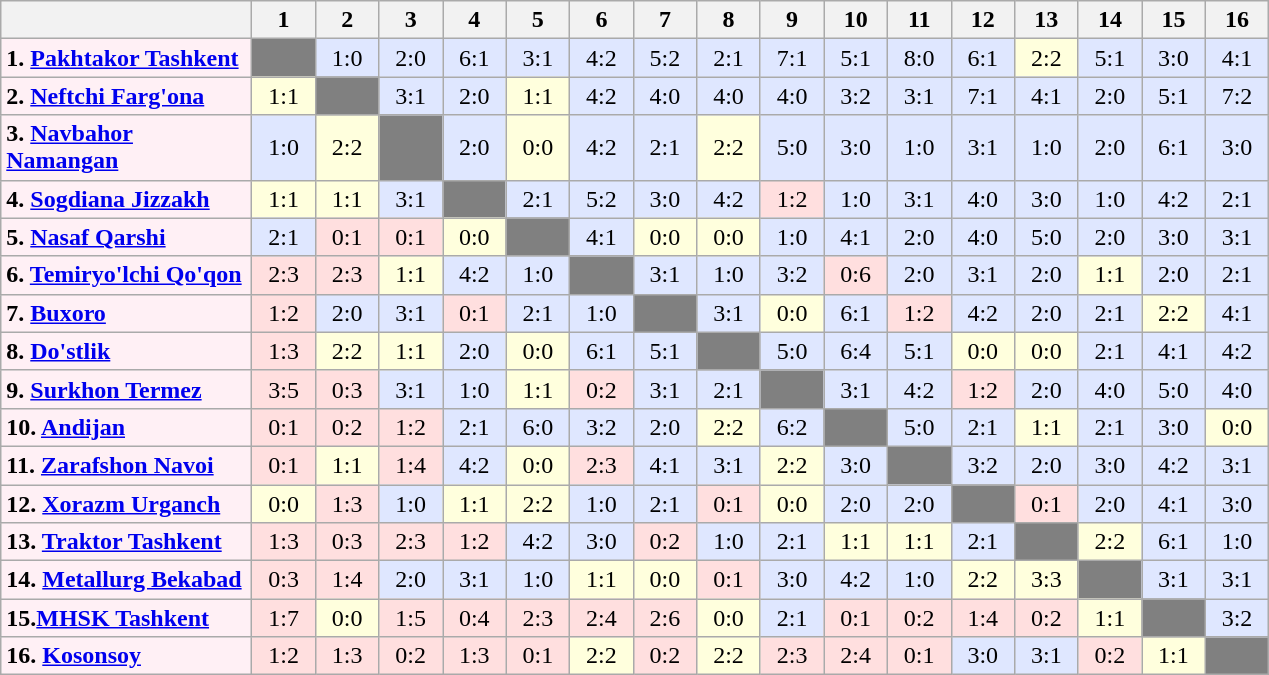<table class="wikitable">
<tr align=center>
<th width=160></th>
<th width=35>1</th>
<th width=35>2</th>
<th width=35>3</th>
<th width=35>4</th>
<th width=35>5</th>
<th width=35>6</th>
<th width=35>7</th>
<th width=35>8</th>
<th width=35>9</th>
<th width=35>10</th>
<th width=35>11</th>
<th width=35>12</th>
<th width=35>13</th>
<th width=35>14</th>
<th width=35>15</th>
<th width=35>16</th>
</tr>
<tr align=center>
<td style="background:#FFF0F5;" align=left><strong>1. <a href='#'>Pakhtakor Tashkent</a></strong></td>
<td bgcolor=#808080></td>
<td bgcolor=#dfe7ff>1:0</td>
<td bgcolor=#dfe7ff>2:0</td>
<td bgcolor=#dfe7ff>6:1</td>
<td bgcolor=#dfe7ff>3:1</td>
<td bgcolor=#dfe7ff>4:2</td>
<td bgcolor=#dfe7ff>5:2</td>
<td bgcolor=#dfe7ff>2:1</td>
<td bgcolor=#dfe7ff>7:1</td>
<td bgcolor=#dfe7ff>5:1</td>
<td bgcolor=#dfe7ff>8:0</td>
<td bgcolor=#dfe7ff>6:1</td>
<td bgcolor=#ffffdd>2:2</td>
<td bgcolor=#dfe7ff>5:1</td>
<td bgcolor=#dfe7ff>3:0</td>
<td bgcolor=#dfe7ff>4:1</td>
</tr>
<tr align=center>
<td style="background:#FFF0F5;" align=left><strong>2. <a href='#'>Neftchi Farg'ona</a></strong></td>
<td bgcolor=#ffffdd>1:1</td>
<td bgcolor=#808080></td>
<td bgcolor=#dfe7ff>3:1</td>
<td bgcolor=#dfe7ff>2:0</td>
<td bgcolor=#ffffdd>1:1</td>
<td bgcolor=#dfe7ff>4:2</td>
<td bgcolor=#dfe7ff>4:0</td>
<td bgcolor=#dfe7ff>4:0</td>
<td bgcolor=#dfe7ff>4:0</td>
<td bgcolor=#dfe7ff>3:2</td>
<td bgcolor=#dfe7ff>3:1</td>
<td bgcolor=#dfe7ff>7:1</td>
<td bgcolor=#dfe7ff>4:1</td>
<td bgcolor=#dfe7ff>2:0</td>
<td bgcolor=#dfe7ff>5:1</td>
<td bgcolor=#dfe7ff>7:2</td>
</tr>
<tr align=center>
<td style="background:#FFF0F5;" align=left><strong>3. <a href='#'>Navbahor Namangan</a></strong></td>
<td bgcolor=#dfe7ff>1:0</td>
<td bgcolor=#ffffdd>2:2</td>
<td bgcolor=#808080></td>
<td bgcolor=#dfe7ff>2:0</td>
<td bgcolor=#ffffdd>0:0</td>
<td bgcolor=#dfe7ff>4:2</td>
<td bgcolor=#dfe7ff>2:1</td>
<td bgcolor=#ffffdd>2:2</td>
<td bgcolor=#dfe7ff>5:0</td>
<td bgcolor=#dfe7ff>3:0</td>
<td bgcolor=#dfe7ff>1:0</td>
<td bgcolor=#dfe7ff>3:1</td>
<td bgcolor=#dfe7ff>1:0</td>
<td bgcolor=#dfe7ff>2:0</td>
<td bgcolor=#dfe7ff>6:1</td>
<td bgcolor=#dfe7ff>3:0</td>
</tr>
<tr align=center>
<td style="background:#FFF0F5;" align=left><strong>4. <a href='#'>Sogdiana Jizzakh</a></strong></td>
<td bgcolor=#ffffdd>1:1</td>
<td bgcolor=#ffffdd>1:1</td>
<td bgcolor=#dfe7ff>3:1</td>
<td bgcolor=#808080></td>
<td bgcolor=#dfe7ff>2:1</td>
<td bgcolor=#dfe7ff>5:2</td>
<td bgcolor=#dfe7ff>3:0</td>
<td bgcolor=#dfe7ff>4:2</td>
<td bgcolor=#ffdfdf>1:2</td>
<td bgcolor=#dfe7ff>1:0</td>
<td bgcolor=#dfe7ff>3:1</td>
<td bgcolor=#dfe7ff>4:0</td>
<td bgcolor=#dfe7ff>3:0</td>
<td bgcolor=#dfe7ff>1:0</td>
<td bgcolor=#dfe7ff>4:2</td>
<td bgcolor=#dfe7ff>2:1</td>
</tr>
<tr align=center>
<td style="background:#FFF0F5;" align=left><strong>5. <a href='#'>Nasaf Qarshi</a></strong></td>
<td bgcolor=#dfe7ff>2:1</td>
<td bgcolor=#ffdfdf>0:1</td>
<td bgcolor=#ffdfdf>0:1</td>
<td bgcolor=#ffffdd>0:0</td>
<td bgcolor=#808080></td>
<td bgcolor=#dfe7ff>4:1</td>
<td bgcolor=#ffffdd>0:0</td>
<td bgcolor=#ffffdd>0:0</td>
<td bgcolor=#dfe7ff>1:0</td>
<td bgcolor=#dfe7ff>4:1</td>
<td bgcolor=#dfe7ff>2:0</td>
<td bgcolor=#dfe7ff>4:0</td>
<td bgcolor=#dfe7ff>5:0</td>
<td bgcolor=#dfe7ff>2:0</td>
<td bgcolor=#dfe7ff>3:0</td>
<td bgcolor=#dfe7ff>3:1</td>
</tr>
<tr align=center>
<td style="background:#FFF0F5;" align=left><strong>6. <a href='#'>Temiryo'lchi Qo'qon</a></strong></td>
<td bgcolor=#ffdfdf>2:3</td>
<td bgcolor=#ffdfdf>2:3</td>
<td bgcolor=#ffffdd>1:1</td>
<td bgcolor=#dfe7ff>4:2</td>
<td bgcolor=#dfe7ff>1:0</td>
<td bgcolor=#808080></td>
<td bgcolor=#dfe7ff>3:1</td>
<td bgcolor=#dfe7ff>1:0</td>
<td bgcolor=#dfe7ff>3:2</td>
<td bgcolor=#ffdfdf>0:6</td>
<td bgcolor=#dfe7ff>2:0</td>
<td bgcolor=#dfe7ff>3:1</td>
<td bgcolor=#dfe7ff>2:0</td>
<td bgcolor=#ffffdd>1:1</td>
<td bgcolor=#dfe7ff>2:0</td>
<td bgcolor=#dfe7ff>2:1</td>
</tr>
<tr align=center>
<td style="background:#FFF0F5;" align=left><strong>7. <a href='#'>Buxoro</a></strong></td>
<td bgcolor=#ffdfdf>1:2</td>
<td bgcolor=#dfe7ff>2:0</td>
<td bgcolor=#dfe7ff>3:1</td>
<td bgcolor=#ffdfdf>0:1</td>
<td bgcolor=#dfe7ff>2:1</td>
<td bgcolor=#dfe7ff>1:0</td>
<td bgcolor=#808080></td>
<td bgcolor=#dfe7ff>3:1</td>
<td bgcolor=#ffffdd>0:0</td>
<td bgcolor=#dfe7ff>6:1</td>
<td bgcolor=#ffdfdf>1:2</td>
<td bgcolor=#dfe7ff>4:2</td>
<td bgcolor=#dfe7ff>2:0</td>
<td bgcolor=#dfe7ff>2:1</td>
<td bgcolor=#ffffdd>2:2</td>
<td bgcolor=#dfe7ff>4:1</td>
</tr>
<tr align=center>
<td style="background:#FFF0F5;" align=left><strong>8. <a href='#'>Do'stlik</a></strong></td>
<td bgcolor=#ffdfdf>1:3</td>
<td bgcolor=#ffffdd>2:2</td>
<td bgcolor=#ffffdd>1:1</td>
<td bgcolor=#dfe7ff>2:0</td>
<td bgcolor=#ffffdd>0:0</td>
<td bgcolor=#dfe7ff>6:1</td>
<td bgcolor=#dfe7ff>5:1</td>
<td bgcolor=#808080></td>
<td bgcolor=#dfe7ff>5:0</td>
<td bgcolor=#dfe7ff>6:4</td>
<td bgcolor=#dfe7ff>5:1</td>
<td bgcolor=#ffffdd>0:0</td>
<td bgcolor=#ffffdd>0:0</td>
<td bgcolor=#dfe7ff>2:1</td>
<td bgcolor=#dfe7ff>4:1</td>
<td bgcolor=#dfe7ff>4:2</td>
</tr>
<tr align=center>
<td style="background:#FFF0F5;" align=left><strong>9. <a href='#'>Surkhon Termez</a></strong></td>
<td bgcolor=#ffdfdf>3:5</td>
<td bgcolor=#ffdfdf>0:3</td>
<td bgcolor=#dfe7ff>3:1</td>
<td bgcolor=#dfe7ff>1:0</td>
<td bgcolor=#ffffdd>1:1</td>
<td bgcolor=#ffdfdf>0:2</td>
<td bgcolor=#dfe7ff>3:1</td>
<td bgcolor=#dfe7ff>2:1</td>
<td bgcolor=#808080></td>
<td bgcolor=#dfe7ff>3:1</td>
<td bgcolor=#dfe7ff>4:2</td>
<td bgcolor=#ffdfdf>1:2</td>
<td bgcolor=#dfe7ff>2:0</td>
<td bgcolor=#dfe7ff>4:0</td>
<td bgcolor=#dfe7ff>5:0</td>
<td bgcolor=#dfe7ff>4:0</td>
</tr>
<tr align=center>
<td style="background:#FFF0F5;" align=left><strong>10. <a href='#'>Andijan</a></strong></td>
<td bgcolor=#ffdfdf>0:1</td>
<td bgcolor=#ffdfdf>0:2</td>
<td bgcolor=#ffdfdf>1:2</td>
<td bgcolor=#dfe7ff>2:1</td>
<td bgcolor=#dfe7ff>6:0</td>
<td bgcolor=#dfe7ff>3:2</td>
<td bgcolor=#dfe7ff>2:0</td>
<td bgcolor=#ffffdd>2:2</td>
<td bgcolor=#dfe7ff>6:2</td>
<td bgcolor=#808080></td>
<td bgcolor=#dfe7ff>5:0</td>
<td bgcolor=#dfe7ff>2:1</td>
<td bgcolor=#ffffdd>1:1</td>
<td bgcolor=#dfe7ff>2:1</td>
<td bgcolor=#dfe7ff>3:0</td>
<td bgcolor=#ffffdd>0:0</td>
</tr>
<tr align=center>
<td style="background:#FFF0F5;" align=left><strong>11. <a href='#'>Zarafshon Navoi</a></strong></td>
<td bgcolor=#ffdfdf>0:1</td>
<td bgcolor=#ffffdd>1:1</td>
<td bgcolor=#ffdfdf>1:4</td>
<td bgcolor=#dfe7ff>4:2</td>
<td bgcolor=#ffffdd>0:0</td>
<td bgcolor=#ffdfdf>2:3</td>
<td bgcolor=#dfe7ff>4:1</td>
<td bgcolor=#dfe7ff>3:1</td>
<td bgcolor=#ffffdd>2:2</td>
<td bgcolor=#dfe7ff>3:0</td>
<td bgcolor=#808080></td>
<td bgcolor=#dfe7ff>3:2</td>
<td bgcolor=#dfe7ff>2:0</td>
<td bgcolor=#dfe7ff>3:0</td>
<td bgcolor=#dfe7ff>4:2</td>
<td bgcolor=#dfe7ff>3:1</td>
</tr>
<tr align=center>
<td style="background:#FFF0F5;" align=left><strong>12. <a href='#'>Xorazm Urganch</a></strong></td>
<td bgcolor=#ffffdd>0:0</td>
<td bgcolor=#ffdfdf>1:3</td>
<td bgcolor=#dfe7ff>1:0</td>
<td bgcolor=#ffffdd>1:1</td>
<td bgcolor=#ffffdd>2:2</td>
<td bgcolor=#dfe7ff>1:0</td>
<td bgcolor=#dfe7ff>2:1</td>
<td bgcolor=#ffdfdf>0:1</td>
<td bgcolor=#ffffdd>0:0</td>
<td bgcolor=#dfe7ff>2:0</td>
<td bgcolor=#dfe7ff>2:0</td>
<td bgcolor=#808080></td>
<td bgcolor=#ffdfdf>0:1</td>
<td bgcolor=#dfe7ff>2:0</td>
<td bgcolor=#dfe7ff>4:1</td>
<td bgcolor=#dfe7ff>3:0</td>
</tr>
<tr align=center>
<td style="background:#FFF0F5;" align=left><strong>13. <a href='#'>Traktor Tashkent</a></strong></td>
<td bgcolor=#ffdfdf>1:3</td>
<td bgcolor=#ffdfdf>0:3</td>
<td bgcolor=#ffdfdf>2:3</td>
<td bgcolor=#ffdfdf>1:2</td>
<td bgcolor=#dfe7ff>4:2</td>
<td bgcolor=#dfe7ff>3:0</td>
<td bgcolor=#ffdfdf>0:2</td>
<td bgcolor=#dfe7ff>1:0</td>
<td bgcolor=#dfe7ff>2:1</td>
<td bgcolor=#ffffdd>1:1</td>
<td bgcolor=#ffffdd>1:1</td>
<td bgcolor=#dfe7ff>2:1</td>
<td bgcolor=#808080></td>
<td bgcolor=#ffffdd>2:2</td>
<td bgcolor=#dfe7ff>6:1</td>
<td bgcolor=#dfe7ff>1:0</td>
</tr>
<tr align=center>
<td style="background:#FFF0F5;" align=left><strong>14. <a href='#'>Metallurg Bekabad</a></strong></td>
<td bgcolor=#ffdfdf>0:3</td>
<td bgcolor=#ffdfdf>1:4</td>
<td bgcolor=#dfe7ff>2:0</td>
<td bgcolor=#dfe7ff>3:1</td>
<td bgcolor=#dfe7ff>1:0</td>
<td bgcolor=#ffffdd>1:1</td>
<td bgcolor=#ffffdd>0:0</td>
<td bgcolor=#ffdfdf>0:1</td>
<td bgcolor=#dfe7ff>3:0</td>
<td bgcolor=#dfe7ff>4:2</td>
<td bgcolor=#dfe7ff>1:0</td>
<td bgcolor=#ffffdd>2:2</td>
<td bgcolor=#ffffdd>3:3</td>
<td bgcolor=#808080></td>
<td bgcolor=#dfe7ff>3:1</td>
<td bgcolor=#dfe7ff>3:1</td>
</tr>
<tr align=center>
<td style="background:#FFF0F5;" align=left><strong>15.<a href='#'>MHSK Tashkent</a></strong></td>
<td bgcolor=#ffdfdf>1:7</td>
<td bgcolor=#ffffdd>0:0</td>
<td bgcolor=#ffdfdf>1:5</td>
<td bgcolor=#ffdfdf>0:4</td>
<td bgcolor=#ffdfdf>2:3</td>
<td bgcolor=#ffdfdf>2:4</td>
<td bgcolor=#ffdfdf>2:6</td>
<td bgcolor=#ffffdd>0:0</td>
<td bgcolor=#dfe7ff>2:1</td>
<td bgcolor=#ffdfdf>0:1</td>
<td bgcolor=#ffdfdf>0:2</td>
<td bgcolor=#ffdfdf>1:4</td>
<td bgcolor=#ffdfdf>0:2</td>
<td bgcolor=#ffffdd>1:1</td>
<td bgcolor=#808080></td>
<td bgcolor=#dfe7ff>3:2</td>
</tr>
<tr align=center>
<td style="background:#FFF0F5;" align=left><strong>16. <a href='#'>Kosonsoy</a></strong></td>
<td bgcolor=#ffdfdf>1:2</td>
<td bgcolor=#ffdfdf>1:3</td>
<td bgcolor=#ffdfdf>0:2</td>
<td bgcolor=#ffdfdf>1:3</td>
<td bgcolor=#ffdfdf>0:1</td>
<td bgcolor=#ffffdd>2:2</td>
<td bgcolor=#ffdfdf>0:2</td>
<td bgcolor=#ffffdd>2:2</td>
<td bgcolor=#ffdfdf>2:3</td>
<td bgcolor=#ffdfdf>2:4</td>
<td bgcolor=#ffdfdf>0:1</td>
<td bgcolor=#dfe7ff>3:0</td>
<td bgcolor=#dfe7ff>3:1</td>
<td bgcolor=#ffdfdf>0:2</td>
<td bgcolor=#ffffdd>1:1</td>
<td bgcolor=#808080></td>
</tr>
</table>
